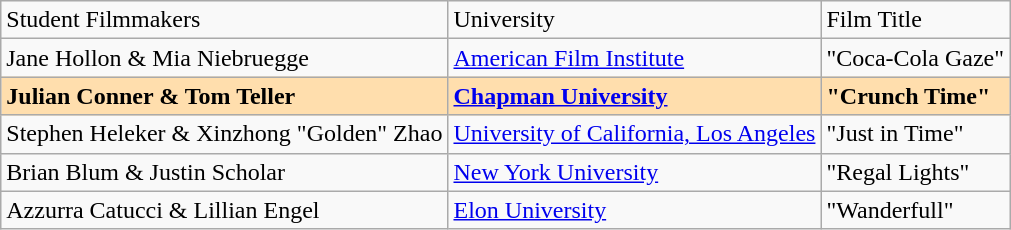<table class="wikitable">
<tr>
<td>Student Filmmakers</td>
<td>University</td>
<td>Film Title</td>
</tr>
<tr>
<td>Jane Hollon & Mia Niebruegge</td>
<td><a href='#'>American Film Institute</a></td>
<td>"Coca-Cola Gaze"</td>
</tr>
<tr style="font-weight:bold; background:navajowhite;">
<td>Julian Conner & Tom Teller</td>
<td><a href='#'>Chapman University</a></td>
<td>"Crunch Time"</td>
</tr>
<tr>
<td>Stephen Heleker & Xinzhong "Golden" Zhao</td>
<td><a href='#'>University of California, Los Angeles</a></td>
<td>"Just in Time"</td>
</tr>
<tr>
<td>Brian Blum & Justin Scholar</td>
<td><a href='#'>New York University</a></td>
<td>"Regal Lights"</td>
</tr>
<tr>
<td>Azzurra Catucci & Lillian Engel</td>
<td><a href='#'>Elon University</a></td>
<td>"Wanderfull"</td>
</tr>
</table>
